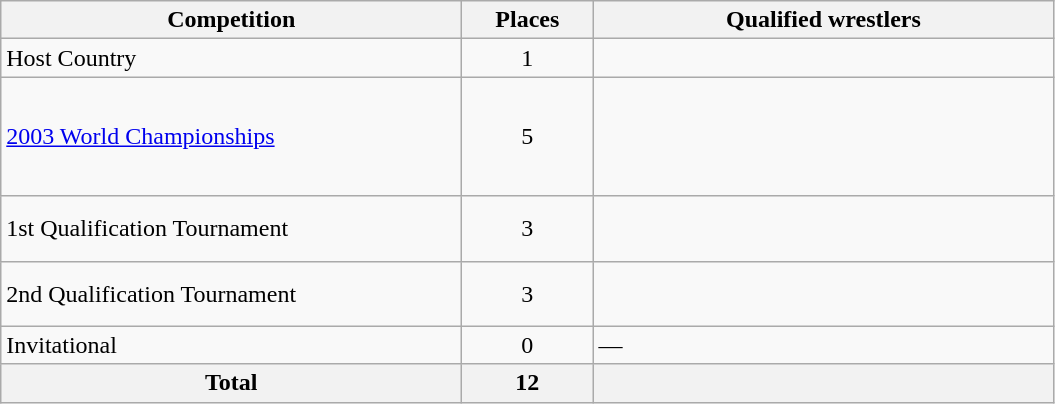<table class = "wikitable">
<tr>
<th width=300>Competition</th>
<th width=80>Places</th>
<th width=300>Qualified wrestlers</th>
</tr>
<tr>
<td>Host Country</td>
<td align="center">1</td>
<td></td>
</tr>
<tr>
<td><a href='#'>2003 World Championships</a></td>
<td align="center">5</td>
<td><br><br><br><br></td>
</tr>
<tr>
<td>1st Qualification Tournament</td>
<td align="center">3</td>
<td><br><br></td>
</tr>
<tr>
<td>2nd Qualification Tournament</td>
<td align="center">3</td>
<td><br><br></td>
</tr>
<tr>
<td>Invitational</td>
<td align="center">0</td>
<td>—</td>
</tr>
<tr>
<th>Total</th>
<th>12</th>
<th></th>
</tr>
</table>
